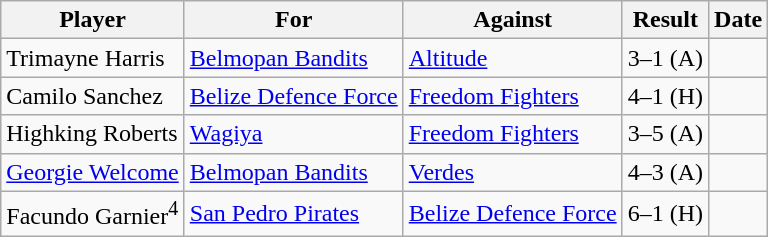<table class="wikitable">
<tr>
<th>Player</th>
<th>For</th>
<th>Against</th>
<th align=center>Result</th>
<th>Date</th>
</tr>
<tr>
<td> Trimayne Harris</td>
<td><a href='#'>Belmopan Bandits</a></td>
<td><a href='#'>Altitude</a></td>
<td align="center">3–1 (A)</td>
<td></td>
</tr>
<tr>
<td> Camilo Sanchez</td>
<td><a href='#'>Belize Defence Force</a></td>
<td><a href='#'>Freedom Fighters</a></td>
<td align="center">4–1 (H)</td>
<td></td>
</tr>
<tr>
<td> Highking Roberts</td>
<td><a href='#'>Wagiya</a></td>
<td><a href='#'>Freedom Fighters</a></td>
<td align="center">3–5 (A)</td>
<td></td>
</tr>
<tr>
<td> <a href='#'>Georgie Welcome</a></td>
<td><a href='#'>Belmopan Bandits</a></td>
<td><a href='#'>Verdes</a></td>
<td align="center">4–3 (A)</td>
<td></td>
</tr>
<tr>
<td> Facundo Garnier<sup>4</sup></td>
<td><a href='#'>San Pedro Pirates</a></td>
<td><a href='#'>Belize Defence Force</a></td>
<td align="center">6–1 (H)</td>
<td></td>
</tr>
</table>
